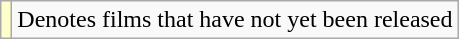<table class=wikitable>
<tr>
<td style="background:#FFFFCC;"></td>
<td>Denotes films that have not yet been released</td>
</tr>
</table>
